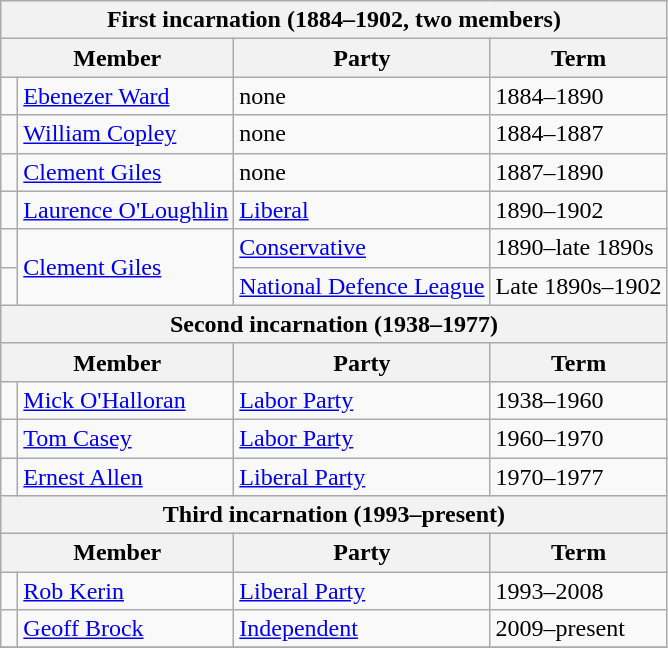<table class="wikitable">
<tr>
<th colspan="4">First incarnation (1884–1902, two members)</th>
</tr>
<tr>
<th colspan="2">Member</th>
<th>Party</th>
<th>Term</th>
</tr>
<tr>
<td> </td>
<td><a href='#'>Ebenezer Ward</a></td>
<td>none</td>
<td>1884–1890</td>
</tr>
<tr>
<td> </td>
<td><a href='#'>William Copley</a></td>
<td>none</td>
<td>1884–1887</td>
</tr>
<tr>
<td> </td>
<td><a href='#'>Clement Giles</a></td>
<td>none</td>
<td>1887–1890</td>
</tr>
<tr>
<td> </td>
<td><a href='#'>Laurence O'Loughlin</a></td>
<td><a href='#'>Liberal</a></td>
<td>1890–1902</td>
</tr>
<tr>
<td> </td>
<td rowspan="2"><a href='#'>Clement Giles</a></td>
<td><a href='#'>Conservative</a></td>
<td>1890–late 1890s</td>
</tr>
<tr>
<td> </td>
<td><a href='#'>National Defence League</a></td>
<td>Late 1890s–1902</td>
</tr>
<tr>
<th colspan="4">Second incarnation (1938–1977)</th>
</tr>
<tr>
<th colspan="2">Member</th>
<th>Party</th>
<th>Term</th>
</tr>
<tr>
<td> </td>
<td><a href='#'>Mick O'Halloran</a></td>
<td><a href='#'>Labor Party</a></td>
<td>1938–1960</td>
</tr>
<tr>
<td> </td>
<td><a href='#'>Tom Casey</a></td>
<td><a href='#'>Labor Party</a></td>
<td>1960–1970</td>
</tr>
<tr>
<td> </td>
<td><a href='#'>Ernest Allen</a></td>
<td><a href='#'>Liberal Party</a></td>
<td>1970–1977</td>
</tr>
<tr>
<th colspan="4">Third incarnation (1993–present)</th>
</tr>
<tr>
<th colspan="2">Member</th>
<th>Party</th>
<th>Term</th>
</tr>
<tr>
<td> </td>
<td><a href='#'>Rob Kerin</a></td>
<td><a href='#'>Liberal Party</a></td>
<td>1993–2008</td>
</tr>
<tr>
<td> </td>
<td><a href='#'>Geoff Brock</a></td>
<td><a href='#'>Independent</a></td>
<td>2009–present</td>
</tr>
<tr>
</tr>
</table>
